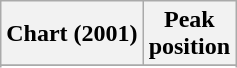<table class="wikitable sortable plainrowheaders" style="text-align:center">
<tr>
<th scope="col">Chart (2001)</th>
<th scope="col">Peak<br>position</th>
</tr>
<tr>
</tr>
<tr>
</tr>
</table>
